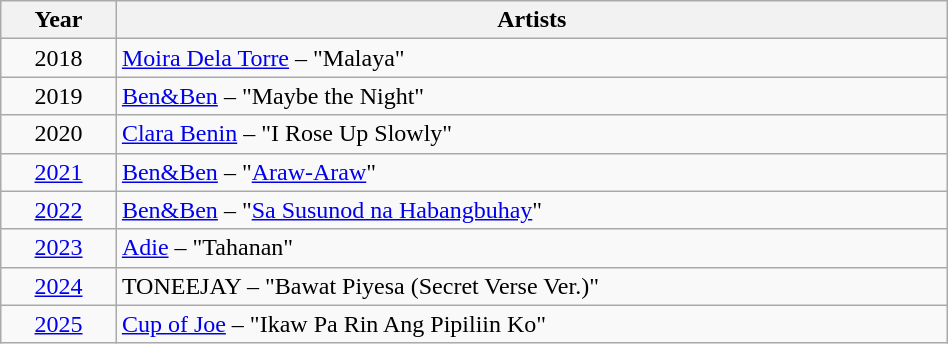<table class="wikitable sortable"  style="width:50%;">
<tr>
<th width=5%  scope="col">Year</th>
<th width=40%  scope="col">Artists</th>
</tr>
<tr>
<td align="center">2018</td>
<td><a href='#'>Moira Dela Torre</a> – "Malaya"</td>
</tr>
<tr>
<td align="center">2019</td>
<td><a href='#'>Ben&Ben</a> – "Maybe the Night"</td>
</tr>
<tr>
<td align="center">2020</td>
<td><a href='#'>Clara Benin</a> – "I Rose Up Slowly"</td>
</tr>
<tr>
<td align="center"><a href='#'>2021</a></td>
<td><a href='#'>Ben&Ben</a> – "<a href='#'>Araw-Araw</a>"</td>
</tr>
<tr>
<td align="center"><a href='#'>2022</a></td>
<td><a href='#'>Ben&Ben</a> – "<a href='#'>Sa Susunod na Habangbuhay</a>"</td>
</tr>
<tr>
<td align="center"><a href='#'>2023</a></td>
<td><a href='#'>Adie</a>  – "Tahanan"</td>
</tr>
<tr>
<td align="center"><a href='#'>2024</a></td>
<td>TONEEJAY – "Bawat Piyesa (Secret Verse Ver.)"</td>
</tr>
<tr>
<td align="center"><a href='#'>2025</a></td>
<td><a href='#'>Cup of Joe</a> – "Ikaw Pa Rin Ang Pipiliin Ko"</td>
</tr>
</table>
